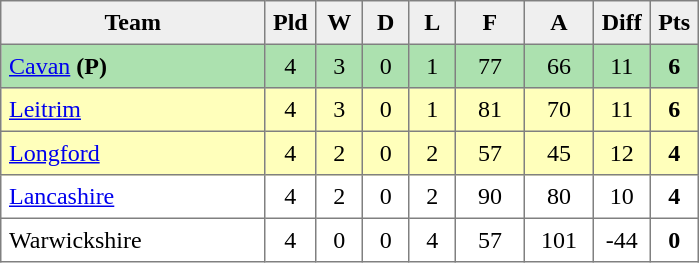<table style=border-collapse:collapse border=1 cellspacing=0 cellpadding=5>
<tr align=center bgcolor=#efefef>
<th width=165>Team</th>
<th width=20>Pld</th>
<th width=20>W</th>
<th width=20>D</th>
<th width=20>L</th>
<th width=35>F</th>
<th width=35>A</th>
<th width=20>Diff</th>
<th width=20>Pts</th>
</tr>
<tr align=center style="background:#ACE1AF;">
<td style="text-align:left;"> <a href='#'>Cavan</a> <strong>(P)</strong></td>
<td>4</td>
<td>3</td>
<td>0</td>
<td>1</td>
<td>77</td>
<td>66</td>
<td>11</td>
<td><strong>6</strong></td>
</tr>
<tr align=center style="background:#FFFFBB;">
<td style="text-align:left;"> <a href='#'>Leitrim</a></td>
<td>4</td>
<td>3</td>
<td>0</td>
<td>1</td>
<td>81</td>
<td>70</td>
<td>11</td>
<td><strong>6</strong></td>
</tr>
<tr align=center style="background:#FFFFBB;">
<td style="text-align:left;"> <a href='#'>Longford</a></td>
<td>4</td>
<td>2</td>
<td>0</td>
<td>2</td>
<td>57</td>
<td>45</td>
<td>12</td>
<td><strong>4</strong></td>
</tr>
<tr align=center>
<td style="text-align:left;"> <a href='#'>Lancashire</a></td>
<td>4</td>
<td>2</td>
<td>0</td>
<td>2</td>
<td>90</td>
<td>80</td>
<td>10</td>
<td><strong>4</strong></td>
</tr>
<tr align=center>
<td style="text-align:left;"> Warwickshire</td>
<td>4</td>
<td>0</td>
<td>0</td>
<td>4</td>
<td>57</td>
<td>101</td>
<td>-44</td>
<td><strong>0</strong></td>
</tr>
</table>
